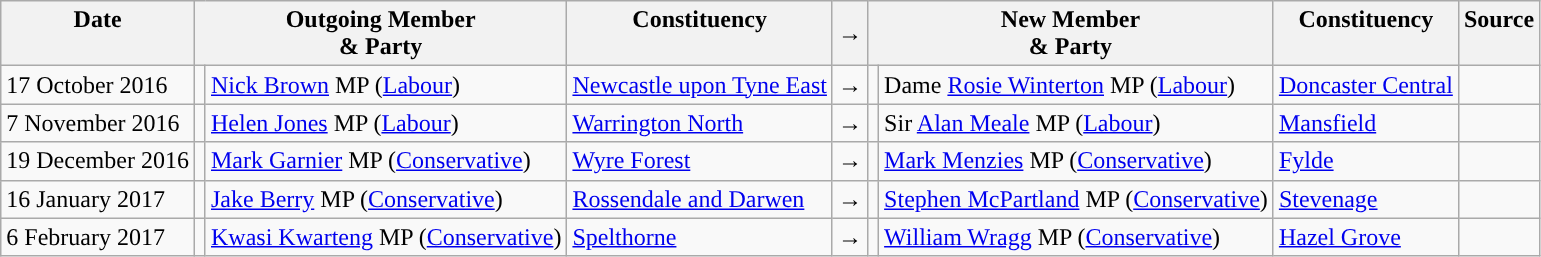<table class="wikitable">
<tr>
<th valign="top">Date</th>
<th colspan="2" valign="top">Outgoing Member<br>& Party</th>
<th valign="top">Constituency</th>
<th>→</th>
<th colspan="2" valign="top">New Member<br>& Party</th>
<th valign="top">Constituency</th>
<th valign="top">Source</th>
</tr>
<tr>
<td nowrap>17 October 2016</td>
<td style="color:inherit;background:"></td>
<td><a href='#'>Nick Brown</a> MP (<a href='#'>Labour</a>)</td>
<td><a href='#'>Newcastle upon Tyne East</a></td>
<td>→</td>
<td style="color:inherit;background:"></td>
<td>Dame <a href='#'>Rosie Winterton</a> MP (<a href='#'>Labour</a>)</td>
<td><a href='#'>Doncaster Central</a></td>
<td></td>
</tr>
<tr>
<td nowrap>7 November 2016</td>
<td style="color:inherit;background:"></td>
<td><a href='#'>Helen Jones</a> MP (<a href='#'>Labour</a>)</td>
<td><a href='#'>Warrington North</a></td>
<td>→</td>
<td style="color:inherit;background:"></td>
<td>Sir <a href='#'>Alan Meale</a> MP (<a href='#'>Labour</a>)</td>
<td><a href='#'>Mansfield</a></td>
<td></td>
</tr>
<tr>
<td nowrap>19 December 2016</td>
<td style="color:inherit;background:"></td>
<td><a href='#'>Mark Garnier</a> MP (<a href='#'>Conservative</a>)</td>
<td><a href='#'>Wyre Forest</a></td>
<td>→</td>
<td style="color:inherit;background:"></td>
<td><a href='#'>Mark Menzies</a> MP (<a href='#'>Conservative</a>)</td>
<td><a href='#'>Fylde</a></td>
<td></td>
</tr>
<tr>
<td nowrap>16 January 2017</td>
<td style="color:inherit;background:"></td>
<td><a href='#'>Jake Berry</a> MP (<a href='#'>Conservative</a>)</td>
<td><a href='#'>Rossendale and Darwen</a></td>
<td>→</td>
<td style="color:inherit;background:"></td>
<td><a href='#'>Stephen McPartland</a> MP (<a href='#'>Conservative</a>)</td>
<td><a href='#'>Stevenage</a></td>
<td></td>
</tr>
<tr>
<td nowrap>6 February 2017</td>
<td style="color:inherit;background:"></td>
<td><a href='#'>Kwasi Kwarteng</a> MP (<a href='#'>Conservative</a>)</td>
<td><a href='#'>Spelthorne</a></td>
<td>→</td>
<td style="color:inherit;background:"></td>
<td><a href='#'>William Wragg</a> MP (<a href='#'>Conservative</a>)</td>
<td><a href='#'>Hazel Grove</a></td>
<td></td>
</tr>
</table>
